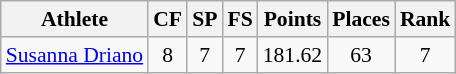<table class="wikitable" border="1" style="font-size:90%">
<tr>
<th>Athlete</th>
<th>CF</th>
<th>SP</th>
<th>FS</th>
<th>Points</th>
<th>Places</th>
<th>Rank</th>
</tr>
<tr align=center>
<td align=left><a href='#'>Susanna Driano</a></td>
<td>8</td>
<td>7</td>
<td>7</td>
<td>181.62</td>
<td>63</td>
<td>7</td>
</tr>
</table>
